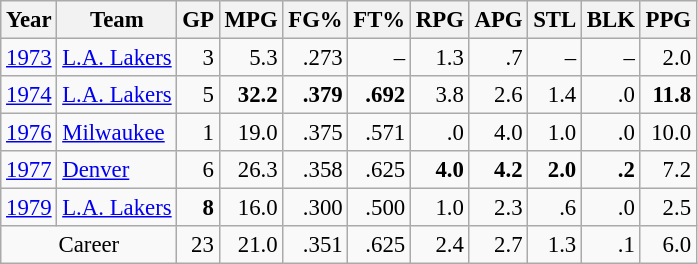<table class="wikitable sortable" style="font-size:95%; text-align:right;">
<tr>
<th>Year</th>
<th>Team</th>
<th>GP</th>
<th>MPG</th>
<th>FG%</th>
<th>FT%</th>
<th>RPG</th>
<th>APG</th>
<th>STL</th>
<th>BLK</th>
<th>PPG</th>
</tr>
<tr>
<td style="text-align:left;"><a href='#'>1973</a></td>
<td style="text-align:left;"><a href='#'>L.A. Lakers</a></td>
<td>3</td>
<td>5.3</td>
<td>.273</td>
<td>–</td>
<td>1.3</td>
<td>.7</td>
<td>–</td>
<td>–</td>
<td>2.0</td>
</tr>
<tr>
<td style="text-align:left;"><a href='#'>1974</a></td>
<td style="text-align:left;"><a href='#'>L.A. Lakers</a></td>
<td>5</td>
<td><strong>32.2</strong></td>
<td><strong>.379</strong></td>
<td><strong>.692</strong></td>
<td>3.8</td>
<td>2.6</td>
<td>1.4</td>
<td>.0</td>
<td><strong>11.8</strong></td>
</tr>
<tr>
<td style="text-align:left;"><a href='#'>1976</a></td>
<td style="text-align:left;"><a href='#'>Milwaukee</a></td>
<td>1</td>
<td>19.0</td>
<td>.375</td>
<td>.571</td>
<td>.0</td>
<td>4.0</td>
<td>1.0</td>
<td>.0</td>
<td>10.0</td>
</tr>
<tr>
<td style="text-align:left;"><a href='#'>1977</a></td>
<td style="text-align:left;"><a href='#'>Denver</a></td>
<td>6</td>
<td>26.3</td>
<td>.358</td>
<td>.625</td>
<td><strong>4.0</strong></td>
<td><strong>4.2</strong></td>
<td><strong>2.0</strong></td>
<td><strong>.2</strong></td>
<td>7.2</td>
</tr>
<tr>
<td style="text-align:left;"><a href='#'>1979</a></td>
<td style="text-align:left;"><a href='#'>L.A. Lakers</a></td>
<td><strong>8</strong></td>
<td>16.0</td>
<td>.300</td>
<td>.500</td>
<td>1.0</td>
<td>2.3</td>
<td>.6</td>
<td>.0</td>
<td>2.5</td>
</tr>
<tr class="sortbottom">
<td colspan="2" style="text-align:center;">Career</td>
<td>23</td>
<td>21.0</td>
<td>.351</td>
<td>.625</td>
<td>2.4</td>
<td>2.7</td>
<td>1.3</td>
<td>.1</td>
<td>6.0</td>
</tr>
</table>
